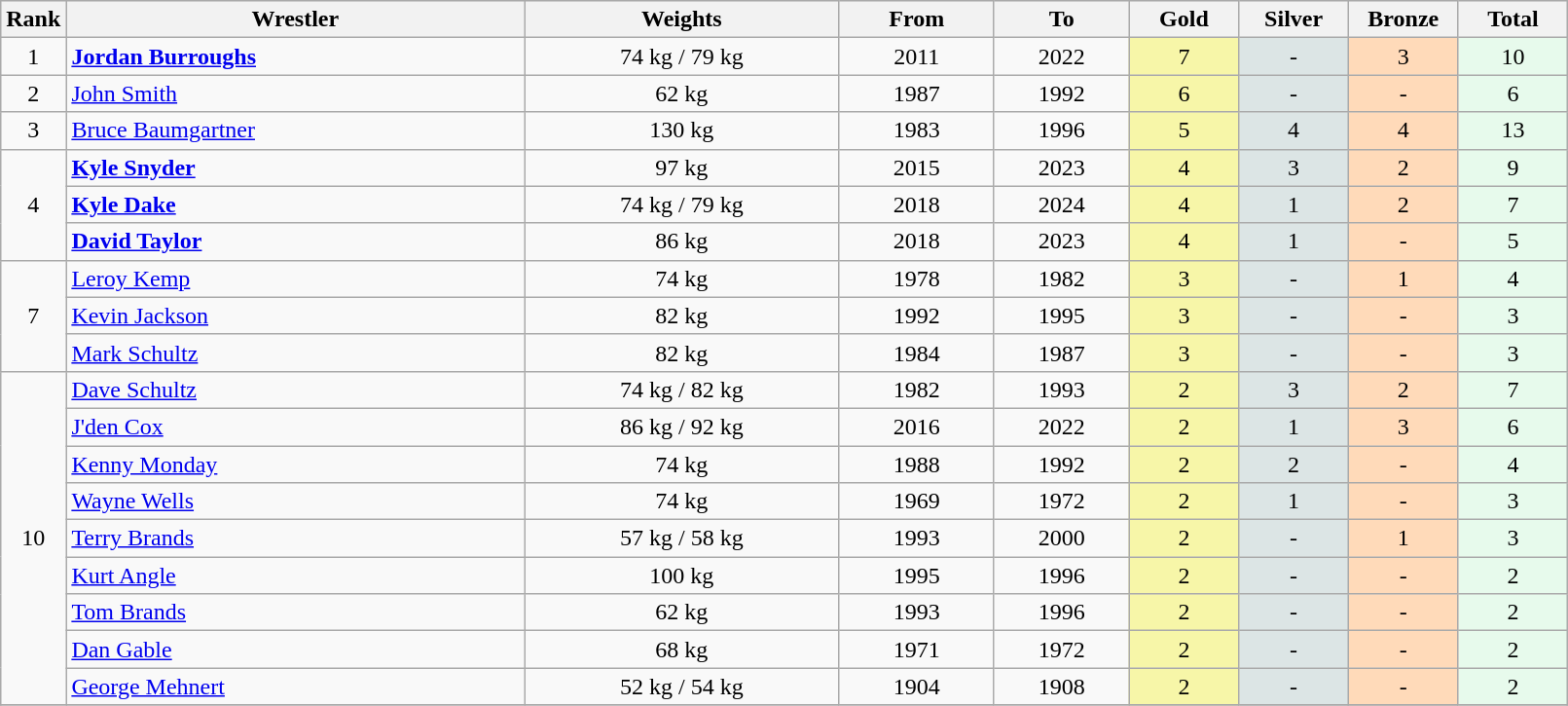<table class="wikitable plainrowheaders" width=85% style="text-align:center;">
<tr style="background-color:#EDEDED;">
<th class="hintergrundfarbe5" style="width:1em">Rank</th>
<th class="hintergrundfarbe5">Wrestler</th>
<th class="hintergrundfarbe5">Weights</th>
<th class="hintergrundfarbe5">From</th>
<th class="hintergrundfarbe5">To</th>
<th style="background:    gold; width:7%">Gold</th>
<th style="background:  silver; width:7%">Silver</th>
<th style="background: bronze; width:7%">Bronze</th>
<th class="hintergrundfarbe5" style="width:7%">Total</th>
</tr>
<tr>
<td>1</td>
<td align="left"><strong><a href='#'>Jordan Burroughs</a></strong></td>
<td>74 kg / 79 kg</td>
<td>2011</td>
<td>2022</td>
<td bgcolor="#F7F6A8">7</td>
<td bgcolor="#DCE5E5">-</td>
<td bgcolor="#FFDAB9">3</td>
<td bgcolor="#E7FAEC">10</td>
</tr>
<tr align="center">
<td>2</td>
<td align="left"><a href='#'>John Smith</a></td>
<td>62 kg</td>
<td>1987</td>
<td>1992</td>
<td bgcolor="#F7F6A8">6</td>
<td bgcolor="#DCE5E5">-</td>
<td bgcolor="#FFDAB9">-</td>
<td bgcolor="#E7FAEC">6</td>
</tr>
<tr align="center">
<td>3</td>
<td align="left"><a href='#'>Bruce Baumgartner</a></td>
<td>130 kg</td>
<td>1983</td>
<td>1996</td>
<td bgcolor="#F7F6A8">5</td>
<td bgcolor="#DCE5E5">4</td>
<td bgcolor="#FFDAB9">4</td>
<td bgcolor="#E7FAEC">13</td>
</tr>
<tr align="center">
<td rowspan=3>4</td>
<td align="left"><strong><a href='#'>Kyle Snyder</a></strong></td>
<td>97 kg</td>
<td>2015</td>
<td>2023</td>
<td bgcolor="#F7F6A8">4</td>
<td bgcolor="#DCE5E5">3</td>
<td bgcolor="#FFDAB9">2</td>
<td bgcolor="#E7FAEC">9</td>
</tr>
<tr align="center">
<td align="left"><strong><a href='#'>Kyle Dake</a></strong></td>
<td>74 kg / 79 kg</td>
<td>2018</td>
<td>2024</td>
<td bgcolor="#F7F6A8">4</td>
<td bgcolor="#DCE5E5">1</td>
<td bgcolor="#FFDAB9">2</td>
<td bgcolor="#E7FAEC">7</td>
</tr>
<tr align="center">
<td align="left"><strong><a href='#'>David Taylor</a></strong></td>
<td>86 kg</td>
<td>2018</td>
<td>2023</td>
<td bgcolor="#F7F6A8">4</td>
<td bgcolor="#DCE5E5">1</td>
<td bgcolor="#FFDAB9">-</td>
<td bgcolor="#E7FAEC">5</td>
</tr>
<tr align="center">
<td rowspan=3>7</td>
<td align="left"><a href='#'>Leroy Kemp</a></td>
<td>74 kg</td>
<td>1978</td>
<td>1982</td>
<td bgcolor="#F7F6A8">3</td>
<td bgcolor="#DCE5E5">-</td>
<td bgcolor="#FFDAB9">1</td>
<td bgcolor="#E7FAEC">4</td>
</tr>
<tr align="center">
<td align="left"><a href='#'>Kevin Jackson</a></td>
<td>82 kg</td>
<td>1992</td>
<td>1995</td>
<td bgcolor="#F7F6A8">3</td>
<td bgcolor="#DCE5E5">-</td>
<td bgcolor="#FFDAB9">-</td>
<td bgcolor="#E7FAEC">3</td>
</tr>
<tr align="center">
<td align="left"><a href='#'>Mark Schultz</a></td>
<td>82 kg</td>
<td>1984</td>
<td>1987</td>
<td bgcolor="#F7F6A8">3</td>
<td bgcolor="#DCE5E5">-</td>
<td bgcolor="#FFDAB9">-</td>
<td bgcolor="#E7FAEC">3</td>
</tr>
<tr align="center">
<td rowspan=9>10</td>
<td align="left"><a href='#'>Dave Schultz</a></td>
<td>74 kg / 82 kg</td>
<td>1982</td>
<td>1993</td>
<td bgcolor="#F7F6A8">2</td>
<td bgcolor="#DCE5E5">3</td>
<td bgcolor="#FFDAB9">2</td>
<td bgcolor="#E7FAEC">7</td>
</tr>
<tr align="center">
<td align="left"><a href='#'>J'den Cox</a></td>
<td>86 kg / 92 kg</td>
<td>2016</td>
<td>2022</td>
<td bgcolor="#F7F6A8">2</td>
<td bgcolor="#DCE5E5">1</td>
<td bgcolor="#FFDAB9">3</td>
<td bgcolor="#E7FAEC">6</td>
</tr>
<tr align="center">
<td align="left"><a href='#'>Kenny Monday</a></td>
<td>74 kg</td>
<td>1988</td>
<td>1992</td>
<td bgcolor="#F7F6A8">2</td>
<td bgcolor="#DCE5E5">2</td>
<td bgcolor="#FFDAB9">-</td>
<td bgcolor="#E7FAEC">4</td>
</tr>
<tr align="center">
<td align="left"><a href='#'>Wayne Wells</a></td>
<td>74 kg</td>
<td>1969</td>
<td>1972</td>
<td bgcolor="#F7F6A8">2</td>
<td bgcolor="#DCE5E5">1</td>
<td bgcolor="#FFDAB9">-</td>
<td bgcolor="#E7FAEC">3</td>
</tr>
<tr align="center">
<td align="left"><a href='#'>Terry Brands</a></td>
<td>57 kg / 58 kg</td>
<td>1993</td>
<td>2000</td>
<td bgcolor="#F7F6A8">2</td>
<td bgcolor="#DCE5E5">-</td>
<td bgcolor="#FFDAB9">1</td>
<td bgcolor="#E7FAEC">3</td>
</tr>
<tr align="center">
<td align="left"><a href='#'>Kurt Angle</a></td>
<td>100 kg</td>
<td>1995</td>
<td>1996</td>
<td bgcolor="#F7F6A8">2</td>
<td bgcolor="#DCE5E5">-</td>
<td bgcolor="#FFDAB9">-</td>
<td bgcolor="#E7FAEC">2</td>
</tr>
<tr align="center">
<td align="left"><a href='#'>Tom Brands</a></td>
<td>62 kg</td>
<td>1993</td>
<td>1996</td>
<td bgcolor="#F7F6A8">2</td>
<td bgcolor="#DCE5E5">-</td>
<td bgcolor="#FFDAB9">-</td>
<td bgcolor="#E7FAEC">2</td>
</tr>
<tr align="center">
<td align="left"><a href='#'>Dan Gable</a></td>
<td>68 kg</td>
<td>1971</td>
<td>1972</td>
<td bgcolor="#F7F6A8">2</td>
<td bgcolor="#DCE5E5">-</td>
<td bgcolor="#FFDAB9">-</td>
<td bgcolor="#E7FAEC">2</td>
</tr>
<tr align="center">
<td align="left"><a href='#'>George Mehnert</a></td>
<td>52 kg / 54 kg</td>
<td>1904</td>
<td>1908</td>
<td bgcolor="#F7F6A8">2</td>
<td bgcolor="#DCE5E5">-</td>
<td bgcolor="#FFDAB9">-</td>
<td bgcolor="#E7FAEC">2</td>
</tr>
<tr align="center">
</tr>
</table>
